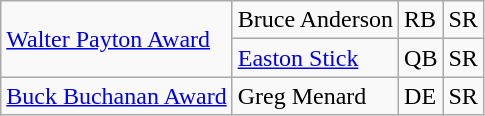<table class="wikitable">
<tr>
<td rowspan=2><a href='#'>Walter Payton Award</a></td>
<td>Bruce Anderson</td>
<td>RB</td>
<td>SR</td>
</tr>
<tr>
<td><a href='#'>Easton Stick</a></td>
<td>QB</td>
<td>SR</td>
</tr>
<tr>
<td><a href='#'>Buck Buchanan Award</a></td>
<td>Greg Menard</td>
<td>DE</td>
<td>SR</td>
</tr>
</table>
